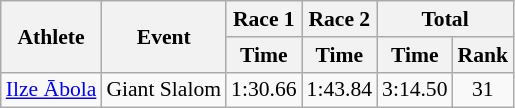<table class="wikitable" style="font-size:90%">
<tr>
<th rowspan="2">Athlete</th>
<th rowspan="2">Event</th>
<th>Race 1</th>
<th>Race 2</th>
<th colspan="2">Total</th>
</tr>
<tr>
<th>Time</th>
<th>Time</th>
<th>Time</th>
<th>Rank</th>
</tr>
<tr>
<td><a href='#'>Ilze Ābola</a></td>
<td>Giant Slalom</td>
<td align="center">1:30.66</td>
<td align="center">1:43.84</td>
<td align="center">3:14.50</td>
<td align="center">31</td>
</tr>
</table>
